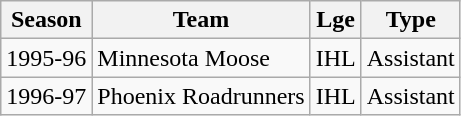<table class="wikitable">
<tr>
<th>Season</th>
<th>Team</th>
<th>Lge</th>
<th>Type</th>
</tr>
<tr>
<td>1995-96</td>
<td>Minnesota Moose</td>
<td>IHL</td>
<td>Assistant</td>
</tr>
<tr>
<td>1996-97</td>
<td>Phoenix Roadrunners</td>
<td>IHL</td>
<td>Assistant</td>
</tr>
</table>
